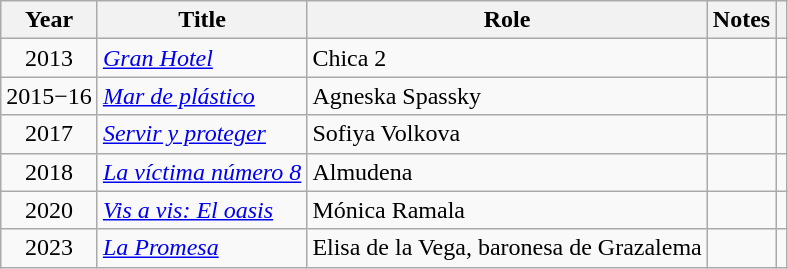<table class="wikitable sortable">
<tr>
<th>Year</th>
<th>Title</th>
<th>Role</th>
<th class = "unsortable">Notes</th>
<th class = "unsortable"></th>
</tr>
<tr>
<td align = "center">2013</td>
<td><em><a href='#'>Gran Hotel</a></em></td>
<td>Chica 2</td>
<td></td>
<td align = "center"></td>
</tr>
<tr>
<td align = "center">2015−16</td>
<td><em><a href='#'>Mar de plástico</a></em></td>
<td>Agneska Spassky</td>
<td></td>
<td align = "center"></td>
</tr>
<tr>
<td align = "center">2017</td>
<td><em><a href='#'>Servir y proteger</a></em></td>
<td>Sofiya Volkova</td>
<td></td>
<td align = "center"></td>
</tr>
<tr>
<td align = "center">2018</td>
<td><em><a href='#'>La víctima número 8</a></em></td>
<td>Almudena</td>
<td></td>
<td align = "center"></td>
</tr>
<tr>
<td align = "center">2020</td>
<td><em><a href='#'>Vis a vis: El oasis</a></em></td>
<td>Mónica Ramala</td>
<td></td>
<td align = "center"></td>
</tr>
<tr>
<td align = "center">2023</td>
<td><em><a href='#'>La Promesa</a></em></td>
<td>Elisa de la Vega, baronesa de Grazalema</td>
<td></td>
<td align = "center"></td>
</tr>
</table>
